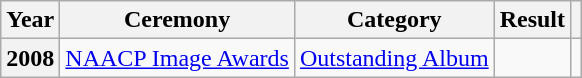<table class="wikitable sortable plainrowheaders" style="border:none; margin:0;">
<tr>
<th scope="col">Year</th>
<th scope="col">Ceremony</th>
<th scope="col">Category</th>
<th scope="col">Result</th>
<th scope="col" class="unsortable"></th>
</tr>
<tr>
<th scope="row" rowspan="1">2008</th>
<td><a href='#'>NAACP Image Awards</a></td>
<td><a href='#'>Outstanding Album</a></td>
<td></td>
<td style="text-align:center;"></td>
</tr>
<tr>
</tr>
</table>
